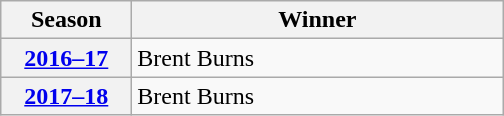<table class="wikitable">
<tr>
<th scope="col" style="width:5em">Season</th>
<th scope="col" style="width:15em">Winner</th>
</tr>
<tr>
<th scope="row"><a href='#'>2016–17</a></th>
<td>Brent Burns</td>
</tr>
<tr>
<th scope="row"><a href='#'>2017–18</a></th>
<td>Brent Burns</td>
</tr>
</table>
